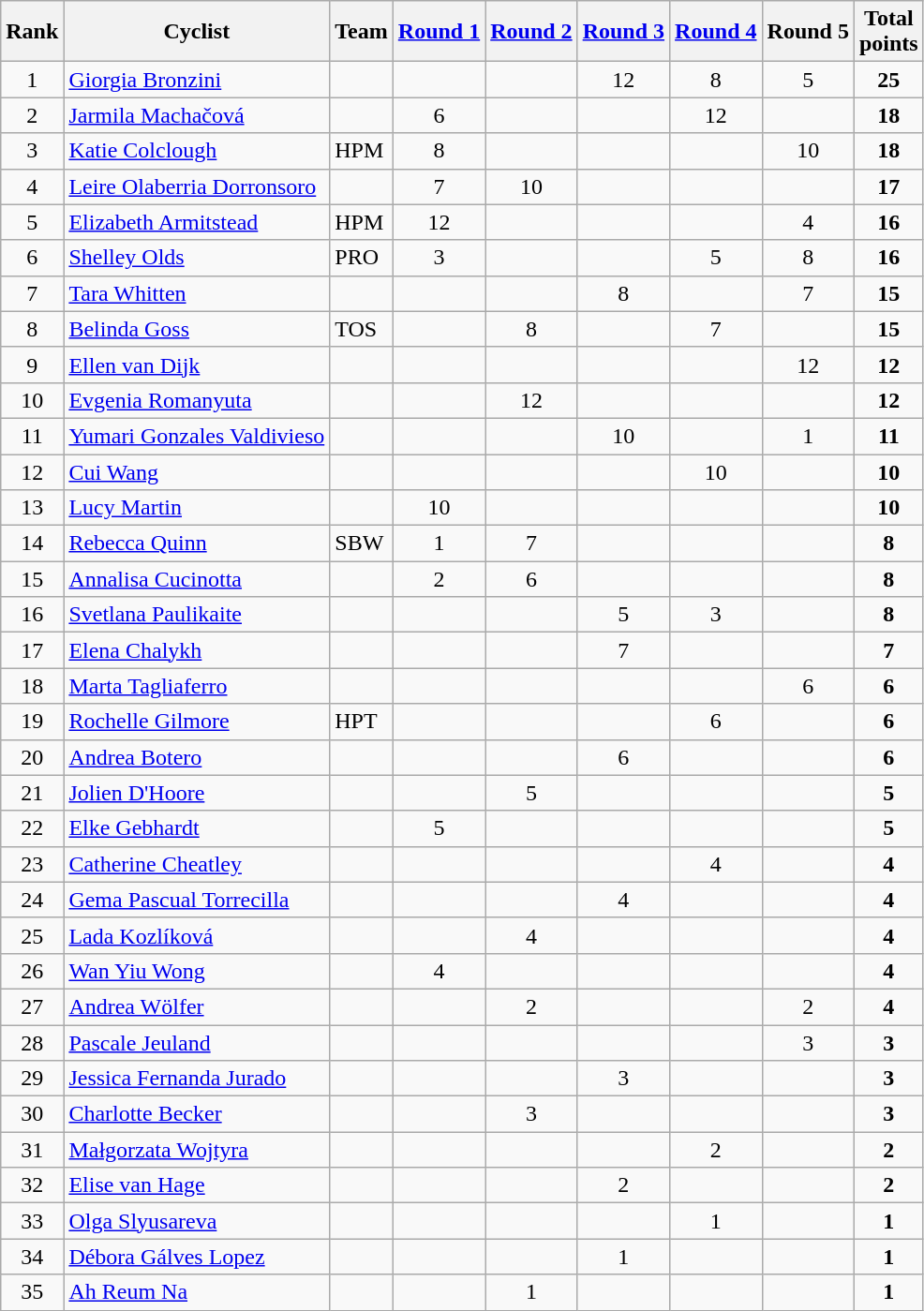<table class=wikitable sortable style=text-align:center;>
<tr>
<th>Rank</th>
<th class=unsortable>Cyclist</th>
<th>Team</th>
<th><a href='#'>Round 1</a></th>
<th><a href='#'>Round 2</a></th>
<th><a href='#'>Round 3</a></th>
<th><a href='#'>Round 4</a></th>
<th>Round 5</th>
<th>Total<br>points</th>
</tr>
<tr>
<td align=center>1</td>
<td align=left><a href='#'>Giorgia Bronzini</a></td>
<td align=left></td>
<td></td>
<td></td>
<td>12</td>
<td>8</td>
<td>5</td>
<td><strong>25</strong></td>
</tr>
<tr>
<td align=center>2</td>
<td align=left><a href='#'>Jarmila Machačová</a></td>
<td align=left></td>
<td>6</td>
<td></td>
<td></td>
<td>12</td>
<td></td>
<td><strong>18</strong></td>
</tr>
<tr>
<td align=center>3</td>
<td align=left><a href='#'>Katie Colclough</a></td>
<td align=left>HPM</td>
<td>8</td>
<td></td>
<td></td>
<td></td>
<td>10</td>
<td><strong>18</strong></td>
</tr>
<tr>
<td align=center>4</td>
<td align=left><a href='#'>Leire Olaberria Dorronsoro</a></td>
<td align=left></td>
<td>7</td>
<td>10</td>
<td></td>
<td></td>
<td></td>
<td><strong>17</strong></td>
</tr>
<tr>
<td align=center>5</td>
<td align=left><a href='#'>Elizabeth Armitstead</a></td>
<td align=left>HPM</td>
<td>12</td>
<td></td>
<td></td>
<td></td>
<td>4</td>
<td><strong>16</strong></td>
</tr>
<tr>
<td align=center>6</td>
<td align=left><a href='#'>Shelley Olds</a></td>
<td align=left>PRO</td>
<td>3</td>
<td></td>
<td></td>
<td>5</td>
<td>8</td>
<td><strong>16</strong></td>
</tr>
<tr>
<td align=center>7</td>
<td align=left><a href='#'>Tara Whitten</a></td>
<td align=left></td>
<td></td>
<td></td>
<td>8</td>
<td></td>
<td>7</td>
<td><strong>15</strong></td>
</tr>
<tr>
<td align=center>8</td>
<td align=left><a href='#'>Belinda Goss</a></td>
<td align=left>TOS</td>
<td></td>
<td>8</td>
<td></td>
<td>7</td>
<td></td>
<td><strong>15</strong></td>
</tr>
<tr>
<td align=center>9</td>
<td align=left><a href='#'>Ellen van Dijk</a></td>
<td align=left></td>
<td></td>
<td></td>
<td></td>
<td></td>
<td>12</td>
<td><strong>12</strong></td>
</tr>
<tr>
<td align=center>10</td>
<td align=left><a href='#'>Evgenia Romanyuta</a></td>
<td align=left></td>
<td></td>
<td>12</td>
<td></td>
<td></td>
<td></td>
<td><strong>12</strong></td>
</tr>
<tr>
<td align=center>11</td>
<td align=left><a href='#'>Yumari Gonzales Valdivieso</a></td>
<td align=left></td>
<td></td>
<td></td>
<td>10</td>
<td></td>
<td>1</td>
<td><strong>11</strong></td>
</tr>
<tr>
<td align=center>12</td>
<td align=left><a href='#'>Cui Wang</a></td>
<td align=left></td>
<td></td>
<td></td>
<td></td>
<td>10</td>
<td></td>
<td><strong>10</strong></td>
</tr>
<tr>
<td align=center>13</td>
<td align=left><a href='#'>Lucy Martin</a></td>
<td align=left></td>
<td>10</td>
<td></td>
<td></td>
<td></td>
<td></td>
<td><strong>10</strong></td>
</tr>
<tr>
<td align=center>14</td>
<td align=left><a href='#'>Rebecca Quinn</a></td>
<td align=left>SBW</td>
<td>1</td>
<td>7</td>
<td></td>
<td></td>
<td></td>
<td><strong>8</strong></td>
</tr>
<tr>
<td align=center>15</td>
<td align=left><a href='#'>Annalisa Cucinotta</a></td>
<td align=left></td>
<td>2</td>
<td>6</td>
<td></td>
<td></td>
<td></td>
<td><strong>8</strong></td>
</tr>
<tr>
<td align=center>16</td>
<td align=left><a href='#'>Svetlana Paulikaite</a></td>
<td align=left></td>
<td></td>
<td></td>
<td>5</td>
<td>3</td>
<td></td>
<td><strong>8</strong></td>
</tr>
<tr>
<td align=center>17</td>
<td align=left><a href='#'>Elena Chalykh</a></td>
<td align=left></td>
<td></td>
<td></td>
<td>7</td>
<td></td>
<td></td>
<td><strong>7</strong></td>
</tr>
<tr>
<td align=center>18</td>
<td align=left><a href='#'>Marta Tagliaferro</a></td>
<td align=left></td>
<td></td>
<td></td>
<td></td>
<td></td>
<td>6</td>
<td><strong>6</strong></td>
</tr>
<tr>
<td align=center>19</td>
<td align=left><a href='#'>Rochelle Gilmore</a></td>
<td align=left>HPT</td>
<td></td>
<td></td>
<td></td>
<td>6</td>
<td></td>
<td><strong>6</strong></td>
</tr>
<tr>
<td align=center>20</td>
<td align=left><a href='#'>Andrea Botero</a></td>
<td align=left></td>
<td></td>
<td></td>
<td>6</td>
<td></td>
<td></td>
<td><strong>6</strong></td>
</tr>
<tr>
<td align=center>21</td>
<td align=left><a href='#'>Jolien D'Hoore</a></td>
<td align=left></td>
<td></td>
<td>5</td>
<td></td>
<td></td>
<td></td>
<td><strong>5</strong></td>
</tr>
<tr>
<td align=center>22</td>
<td align=left><a href='#'>Elke Gebhardt</a></td>
<td align=left></td>
<td>5</td>
<td></td>
<td></td>
<td></td>
<td></td>
<td><strong>5</strong></td>
</tr>
<tr>
<td align=center>23</td>
<td align=left><a href='#'>Catherine Cheatley</a></td>
<td align=left></td>
<td></td>
<td></td>
<td></td>
<td>4</td>
<td></td>
<td><strong>4</strong></td>
</tr>
<tr>
<td align=center>24</td>
<td align=left><a href='#'>Gema Pascual Torrecilla</a></td>
<td align=left></td>
<td></td>
<td></td>
<td>4</td>
<td></td>
<td></td>
<td><strong>4</strong></td>
</tr>
<tr>
<td align=center>25</td>
<td align=left><a href='#'>Lada Kozlíková</a></td>
<td align=left></td>
<td></td>
<td>4</td>
<td></td>
<td></td>
<td></td>
<td><strong>4</strong></td>
</tr>
<tr>
<td align=center>26</td>
<td align=left><a href='#'>Wan Yiu Wong</a></td>
<td align=left></td>
<td>4</td>
<td></td>
<td></td>
<td></td>
<td></td>
<td><strong>4</strong></td>
</tr>
<tr>
<td align=center>27</td>
<td align=left><a href='#'>Andrea Wölfer</a></td>
<td align=left></td>
<td></td>
<td>2</td>
<td></td>
<td></td>
<td>2</td>
<td><strong>4</strong></td>
</tr>
<tr>
<td align=center>28</td>
<td align=left><a href='#'>Pascale Jeuland</a></td>
<td align=left></td>
<td></td>
<td></td>
<td></td>
<td></td>
<td>3</td>
<td><strong>3</strong></td>
</tr>
<tr>
<td align=center>29</td>
<td align=left><a href='#'>Jessica Fernanda Jurado</a></td>
<td align=left></td>
<td></td>
<td></td>
<td>3</td>
<td></td>
<td></td>
<td><strong>3</strong></td>
</tr>
<tr>
<td align=center>30</td>
<td align=left><a href='#'>Charlotte Becker</a></td>
<td align=left></td>
<td></td>
<td>3</td>
<td></td>
<td></td>
<td></td>
<td><strong>3</strong></td>
</tr>
<tr>
<td align=center>31</td>
<td align=left><a href='#'>Małgorzata Wojtyra</a></td>
<td align=left></td>
<td></td>
<td></td>
<td></td>
<td>2</td>
<td></td>
<td><strong>2</strong></td>
</tr>
<tr>
<td align=center>32</td>
<td align=left><a href='#'>Elise van Hage</a></td>
<td align=left></td>
<td></td>
<td></td>
<td>2</td>
<td></td>
<td></td>
<td><strong>2</strong></td>
</tr>
<tr>
<td align=center>33</td>
<td align=left><a href='#'>Olga Slyusareva</a></td>
<td align=left></td>
<td></td>
<td></td>
<td></td>
<td>1</td>
<td></td>
<td><strong>1</strong></td>
</tr>
<tr>
<td align=center>34</td>
<td align=left><a href='#'>Débora Gálves Lopez</a></td>
<td align=left></td>
<td></td>
<td></td>
<td>1</td>
<td></td>
<td></td>
<td><strong>1</strong></td>
</tr>
<tr>
<td align=center>35</td>
<td align=left><a href='#'>Ah Reum Na</a></td>
<td align=left></td>
<td></td>
<td>1</td>
<td></td>
<td></td>
<td></td>
<td><strong>1</strong></td>
</tr>
</table>
